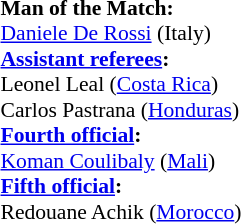<table width=50% style="font-size: 90%">
<tr>
<td><br><strong>Man of the Match:</strong>
<br><a href='#'>Daniele De Rossi</a> (Italy)<br><strong><a href='#'>Assistant referees</a>:</strong>
<br>Leonel Leal (<a href='#'>Costa Rica</a>)
<br>Carlos Pastrana (<a href='#'>Honduras</a>)
<br><strong><a href='#'>Fourth official</a>:</strong>
<br><a href='#'>Koman Coulibaly</a> (<a href='#'>Mali</a>)
<br><strong><a href='#'>Fifth official</a>:</strong>
<br>Redouane Achik (<a href='#'>Morocco</a>)</td>
</tr>
</table>
